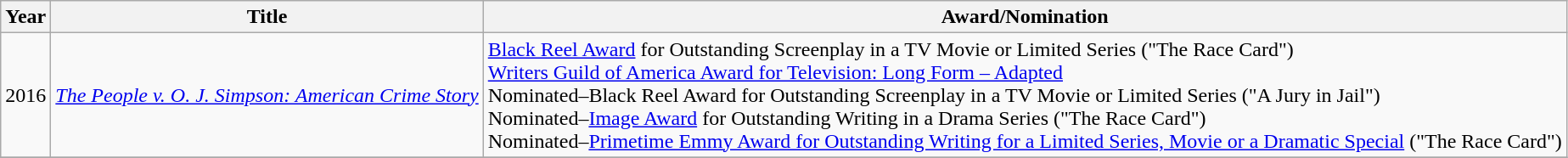<table class="wikitable">
<tr>
<th>Year</th>
<th>Title</th>
<th>Award/Nomination</th>
</tr>
<tr>
<td>2016</td>
<td><em><a href='#'>The People v. O. J. Simpson: American Crime Story</a></em></td>
<td><a href='#'>Black Reel Award</a> for Outstanding Screenplay in a TV Movie or Limited Series ("The Race Card")<br><a href='#'>Writers Guild of America Award for Television: Long Form – Adapted</a><br>Nominated–Black Reel Award for Outstanding Screenplay in a TV Movie or Limited Series ("A Jury in Jail")<br>Nominated–<a href='#'>Image Award</a> for Outstanding Writing in a Drama Series ("The Race Card")<br>Nominated–<a href='#'>Primetime Emmy Award for Outstanding Writing for a Limited Series, Movie or a Dramatic Special</a> ("The Race Card")</td>
</tr>
<tr>
</tr>
</table>
